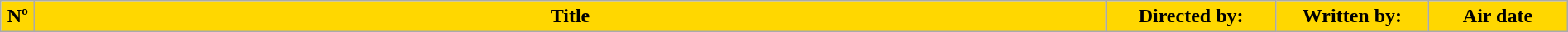<table class="wikitable plainrowheaders" style="width:100%; background:#fff;">
<tr>
<th style="background:#FFD700; width:20px">Nº</th>
<th style="background:#FFD700">Title</th>
<th style="background:#FFD700; width:130px">Directed by:</th>
<th style="background:#FFD700; width:115px">Written by:</th>
<th style="background:#FFD700; width:105px">Air date<br>




</th>
</tr>
</table>
